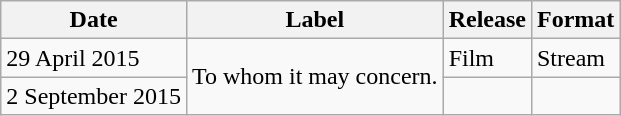<table class="wikitable">
<tr>
<th>Date</th>
<th>Label</th>
<th>Release</th>
<th>Format</th>
</tr>
<tr>
<td>29 April 2015</td>
<td rowspan="2">To whom it may concern.</td>
<td>Film</td>
<td>Stream</td>
</tr>
<tr>
<td>2 September 2015</td>
<td></td>
<td></td>
</tr>
</table>
